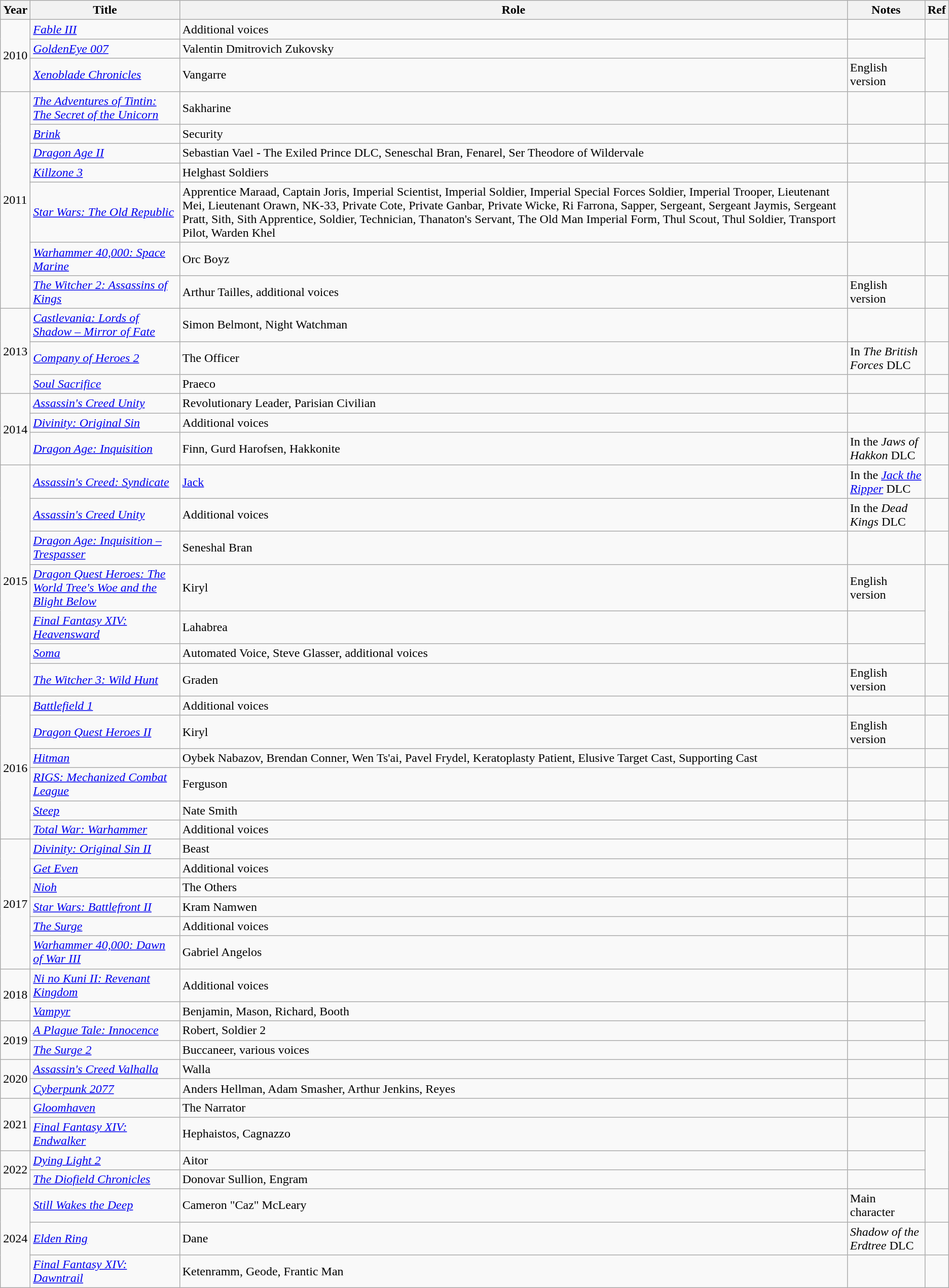<table class="wikitable">
<tr>
<th>Year</th>
<th>Title</th>
<th>Role</th>
<th>Notes</th>
<th>Ref</th>
</tr>
<tr>
<td rowspan="3">2010</td>
<td><em><a href='#'>Fable III</a></em></td>
<td>Additional voices</td>
<td></td>
<td></td>
</tr>
<tr>
<td><em><a href='#'>GoldenEye 007</a></em></td>
<td>Valentin Dmitrovich Zukovsky</td>
<td></td>
<td rowspan="2"></td>
</tr>
<tr>
<td><em><a href='#'>Xenoblade Chronicles</a></em></td>
<td>Vangarre</td>
<td>English version</td>
</tr>
<tr>
<td rowspan="7">2011</td>
<td><em><a href='#'>The Adventures of Tintin: The Secret of the Unicorn</a></em></td>
<td>Sakharine</td>
<td></td>
<td></td>
</tr>
<tr>
<td><em><a href='#'>Brink</a></em></td>
<td>Security</td>
<td></td>
<td></td>
</tr>
<tr>
<td><em><a href='#'>Dragon Age II</a></em></td>
<td>Sebastian Vael - The Exiled Prince DLC, Seneschal Bran, Fenarel, Ser Theodore of Wildervale</td>
<td></td>
<td></td>
</tr>
<tr>
<td><em><a href='#'>Killzone 3</a></em></td>
<td>Helghast Soldiers</td>
<td></td>
<td></td>
</tr>
<tr>
<td><em><a href='#'>Star Wars: The Old Republic</a></em></td>
<td>Apprentice Maraad, Captain Joris, Imperial Scientist, Imperial Soldier, Imperial Special Forces Soldier, Imperial Trooper, Lieutenant Mei, Lieutenant Orawn, NK-33, Private Cote, Private Ganbar, Private Wicke, Ri Farrona, Sapper, Sergeant, Sergeant Jaymis, Sergeant Pratt, Sith, Sith Apprentice, Soldier, Technician, Thanaton's Servant, The Old Man Imperial Form, Thul Scout, Thul Soldier, Transport Pilot, Warden Khel</td>
<td></td>
<td></td>
</tr>
<tr>
<td><em><a href='#'>Warhammer 40,000: Space Marine</a></em></td>
<td>Orc Boyz</td>
<td></td>
<td></td>
</tr>
<tr>
<td><em><a href='#'>The Witcher 2: Assassins of Kings</a></em></td>
<td>Arthur Tailles, additional voices</td>
<td>English version</td>
<td></td>
</tr>
<tr>
<td rowspan="3">2013</td>
<td><em><a href='#'>Castlevania: Lords of Shadow – Mirror of Fate</a></em></td>
<td>Simon Belmont, Night Watchman</td>
<td></td>
<td></td>
</tr>
<tr>
<td><em><a href='#'>Company of Heroes 2</a></em></td>
<td>The Officer</td>
<td>In <em>The British Forces</em> DLC</td>
<td></td>
</tr>
<tr>
<td><em><a href='#'>Soul Sacrifice</a></em></td>
<td>Praeco</td>
<td></td>
<td></td>
</tr>
<tr>
<td rowspan="3">2014</td>
<td><em><a href='#'>Assassin's Creed Unity</a></em></td>
<td>Revolutionary Leader, Parisian Civilian</td>
<td></td>
<td></td>
</tr>
<tr>
<td><em><a href='#'>Divinity: Original Sin</a></em></td>
<td>Additional voices</td>
<td></td>
<td></td>
</tr>
<tr>
<td><em><a href='#'>Dragon Age: Inquisition</a></em></td>
<td>Finn, Gurd Harofsen, Hakkonite</td>
<td>In the <em>Jaws of Hakkon</em> DLC</td>
<td></td>
</tr>
<tr>
<td rowspan="7">2015</td>
<td><em><a href='#'>Assassin's Creed: Syndicate</a></em></td>
<td><a href='#'>Jack</a></td>
<td>In the <em><a href='#'>Jack the Ripper</a></em> DLC</td>
<td></td>
</tr>
<tr>
<td><em><a href='#'>Assassin's Creed Unity</a></em></td>
<td>Additional voices</td>
<td>In the <em>Dead Kings</em> DLC</td>
<td></td>
</tr>
<tr>
<td><em><a href='#'>Dragon Age: Inquisition – Trespasser</a></em></td>
<td>Seneshal Bran</td>
<td></td>
<td></td>
</tr>
<tr>
<td><em><a href='#'>Dragon Quest Heroes: The World Tree's Woe and the Blight Below</a></em></td>
<td>Kiryl</td>
<td>English version</td>
<td rowspan="3"></td>
</tr>
<tr>
<td><em><a href='#'>Final Fantasy XIV: Heavensward</a></em></td>
<td>Lahabrea</td>
<td></td>
</tr>
<tr>
<td><em><a href='#'>Soma</a></em></td>
<td>Automated Voice, Steve Glasser, additional voices</td>
<td></td>
</tr>
<tr>
<td><em><a href='#'>The Witcher 3: Wild Hunt</a></em></td>
<td>Graden</td>
<td>English version</td>
<td></td>
</tr>
<tr>
<td rowspan="6">2016</td>
<td><em><a href='#'>Battlefield 1</a></em></td>
<td>Additional voices</td>
<td></td>
<td></td>
</tr>
<tr>
<td><em><a href='#'>Dragon Quest Heroes II</a></em></td>
<td>Kiryl</td>
<td>English version</td>
<td></td>
</tr>
<tr>
<td><em><a href='#'>Hitman</a></em></td>
<td>Oybek Nabazov, Brendan Conner, Wen Ts'ai, Pavel Frydel, Keratoplasty Patient, Elusive Target Cast, Supporting Cast</td>
<td></td>
<td></td>
</tr>
<tr>
<td><em><a href='#'>RIGS: Mechanized Combat League</a></em></td>
<td>Ferguson</td>
<td></td>
<td></td>
</tr>
<tr>
<td><em><a href='#'>Steep</a></em></td>
<td>Nate Smith</td>
<td></td>
<td></td>
</tr>
<tr>
<td><em><a href='#'>Total War: Warhammer</a></em></td>
<td>Additional voices</td>
<td></td>
<td></td>
</tr>
<tr>
<td rowspan="6">2017</td>
<td><em><a href='#'>Divinity: Original Sin II</a></em></td>
<td>Beast</td>
<td></td>
<td></td>
</tr>
<tr>
<td><em><a href='#'>Get Even</a></em></td>
<td>Additional voices</td>
<td></td>
<td></td>
</tr>
<tr>
<td><em><a href='#'>Nioh</a></em></td>
<td>The Others</td>
<td></td>
<td></td>
</tr>
<tr>
<td><em><a href='#'>Star Wars: Battlefront II</a></em></td>
<td>Kram Namwen</td>
<td></td>
<td></td>
</tr>
<tr>
<td><em><a href='#'>The Surge</a></em></td>
<td>Additional voices</td>
<td></td>
<td></td>
</tr>
<tr>
<td><em><a href='#'>Warhammer 40,000: Dawn of War III</a></em></td>
<td>Gabriel Angelos</td>
<td></td>
<td></td>
</tr>
<tr>
<td rowspan="2">2018</td>
<td><em><a href='#'>Ni no Kuni II: Revenant Kingdom</a></em></td>
<td>Additional voices</td>
<td></td>
<td></td>
</tr>
<tr>
<td><em><a href='#'>Vampyr</a></em></td>
<td>Benjamin, Mason, Richard, Booth</td>
<td></td>
<td rowspan="2"></td>
</tr>
<tr>
<td rowspan="2">2019</td>
<td><em><a href='#'>A Plague Tale: Innocence</a></em></td>
<td>Robert, Soldier 2</td>
<td></td>
</tr>
<tr>
<td><em><a href='#'>The Surge 2</a></em></td>
<td>Buccaneer, various voices</td>
<td></td>
<td></td>
</tr>
<tr>
<td rowspan="2">2020</td>
<td><em><a href='#'>Assassin's Creed Valhalla</a></em></td>
<td>Walla</td>
<td></td>
<td></td>
</tr>
<tr>
<td><em><a href='#'>Cyberpunk 2077</a></em></td>
<td>Anders Hellman, Adam Smasher, Arthur Jenkins, Reyes</td>
<td></td>
<td></td>
</tr>
<tr>
<td rowspan="2">2021</td>
<td><em><a href='#'>Gloomhaven</a></em></td>
<td>The Narrator</td>
<td></td>
<td></td>
</tr>
<tr>
<td><em><a href='#'>Final Fantasy XIV: Endwalker</a></em></td>
<td>Hephaistos, Cagnazzo</td>
<td></td>
<td rowspan="3"></td>
</tr>
<tr>
<td rowspan="2">2022</td>
<td><em><a href='#'>Dying Light 2</a></em></td>
<td>Aitor</td>
<td></td>
</tr>
<tr>
<td><em><a href='#'>The Diofield Chronicles</a></em></td>
<td>Donovar Sullion, Engram</td>
<td></td>
</tr>
<tr>
<td rowspan="3">2024</td>
<td><em><a href='#'>Still Wakes the Deep</a></em></td>
<td>Cameron "Caz" McLeary</td>
<td>Main character</td>
<td></td>
</tr>
<tr>
<td><em><a href='#'>Elden Ring</a></em></td>
<td>Dane</td>
<td><em>Shadow of the Erdtree</em> DLC</td>
<td></td>
</tr>
<tr>
<td><em><a href='#'>Final Fantasy XIV: Dawntrail</a></em></td>
<td>Ketenramm, Geode, Frantic Man</td>
<td></td>
<td></td>
</tr>
</table>
